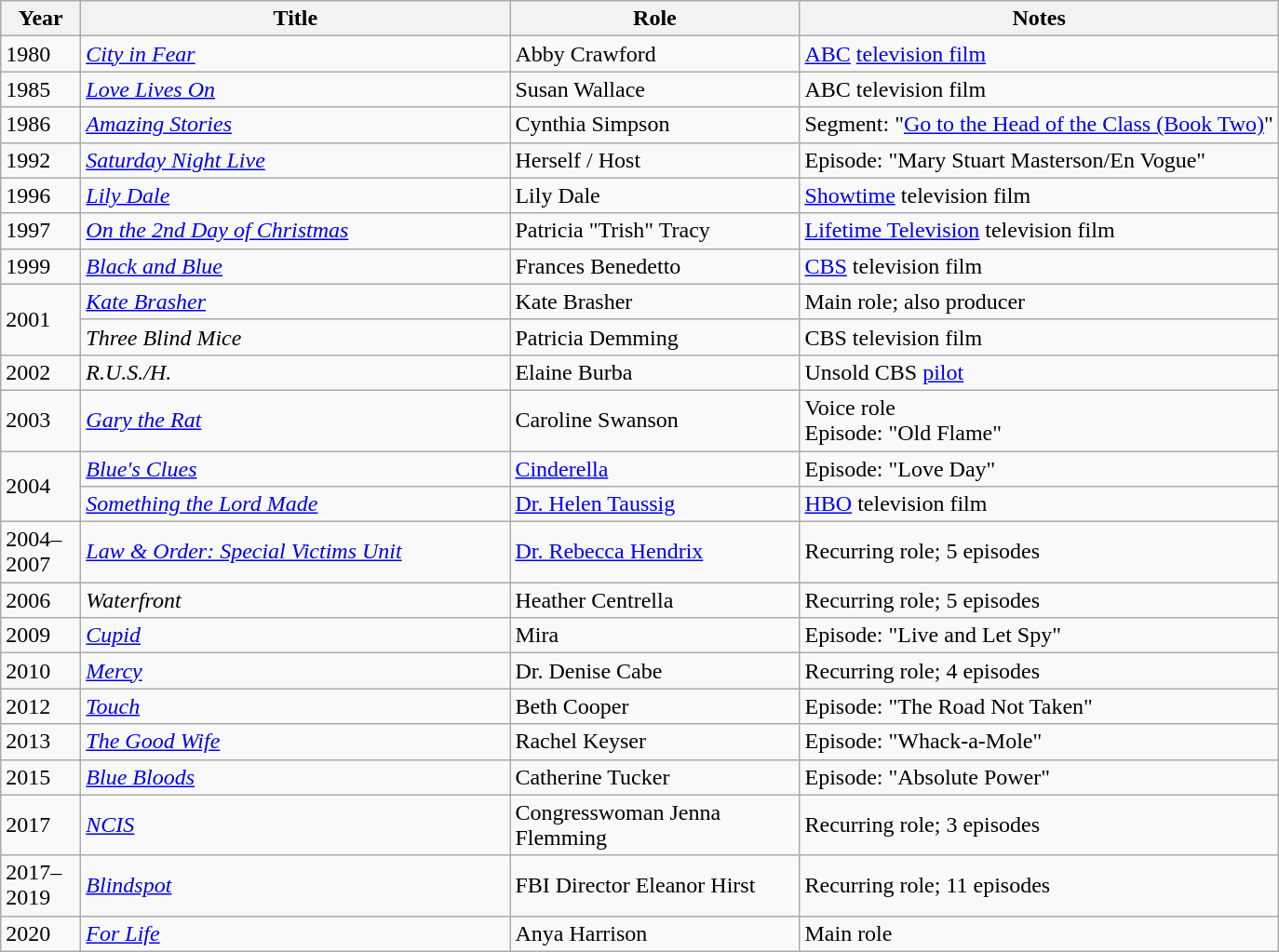<table class="wikitable sortable">
<tr>
<th style="width:50px">Year</th>
<th style="width:300px">Title</th>
<th style="width:200px">Role</th>
<th class="unsortable">Notes</th>
</tr>
<tr>
<td>1980</td>
<td><em><a href='#'>City in Fear</a></em></td>
<td>Abby Crawford</td>
<td><a href='#'>ABC</a> <a href='#'>television film</a></td>
</tr>
<tr>
<td>1985</td>
<td><em><a href='#'>Love Lives On</a></em></td>
<td>Susan Wallace</td>
<td>ABC television film</td>
</tr>
<tr>
<td>1986</td>
<td><em><a href='#'>Amazing Stories</a></em></td>
<td>Cynthia Simpson</td>
<td>Segment: "<a href='#'>Go to the Head of the Class (Book Two)</a>"</td>
</tr>
<tr>
<td>1992</td>
<td><em><a href='#'>Saturday Night Live</a></em></td>
<td>Herself / Host</td>
<td>Episode: "Mary Stuart Masterson/En Vogue"</td>
</tr>
<tr>
<td>1996</td>
<td><em><a href='#'>Lily Dale</a></em></td>
<td>Lily Dale</td>
<td><a href='#'>Showtime</a> television film</td>
</tr>
<tr>
<td>1997</td>
<td><em><a href='#'>On the 2nd Day of Christmas</a></em></td>
<td>Patricia "Trish" Tracy</td>
<td><a href='#'>Lifetime Television</a> television film</td>
</tr>
<tr>
<td>1999</td>
<td><em><a href='#'>Black and Blue</a></em></td>
<td>Frances Benedetto</td>
<td><a href='#'>CBS</a> television film</td>
</tr>
<tr>
<td rowspan="2">2001</td>
<td><em><a href='#'>Kate Brasher</a></em></td>
<td>Kate Brasher</td>
<td>Main role; also producer</td>
</tr>
<tr>
<td><em>Three Blind Mice</em></td>
<td>Patricia Demming</td>
<td>CBS television film</td>
</tr>
<tr>
<td>2002</td>
<td><em>R.U.S./H.</em></td>
<td>Elaine Burba</td>
<td>Unsold CBS <a href='#'>pilot</a></td>
</tr>
<tr>
<td>2003</td>
<td><em><a href='#'>Gary the Rat</a></em></td>
<td>Caroline Swanson</td>
<td>Voice role<br>Episode: "Old Flame"</td>
</tr>
<tr>
<td rowspan="2">2004</td>
<td><em><a href='#'>Blue's Clues</a></em></td>
<td><a href='#'>Cinderella</a></td>
<td>Episode: "Love Day"</td>
</tr>
<tr>
<td><em><a href='#'>Something the Lord Made</a></em></td>
<td><a href='#'>Dr. Helen Taussig</a></td>
<td><a href='#'>HBO</a> television film</td>
</tr>
<tr>
<td>2004–2007</td>
<td><em><a href='#'>Law & Order: Special Victims Unit</a></em></td>
<td><a href='#'>Dr. Rebecca Hendrix</a></td>
<td>Recurring role; 5 episodes</td>
</tr>
<tr>
<td>2006</td>
<td><em>Waterfront</em></td>
<td>Heather Centrella</td>
<td>Recurring role; 5 episodes</td>
</tr>
<tr>
<td>2009</td>
<td><em><a href='#'>Cupid</a></em></td>
<td>Mira</td>
<td>Episode: "Live and Let Spy"</td>
</tr>
<tr>
<td>2010</td>
<td><em><a href='#'>Mercy</a></em></td>
<td>Dr. Denise Cabe</td>
<td>Recurring role; 4 episodes</td>
</tr>
<tr>
<td>2012</td>
<td><em><a href='#'>Touch</a></em></td>
<td>Beth Cooper</td>
<td>Episode: "The Road Not Taken"</td>
</tr>
<tr>
<td>2013</td>
<td><em><a href='#'>The Good Wife</a></em></td>
<td>Rachel Keyser</td>
<td>Episode: "Whack-a-Mole"</td>
</tr>
<tr>
<td>2015</td>
<td><em><a href='#'>Blue Bloods</a></em></td>
<td>Catherine Tucker</td>
<td>Episode: "Absolute Power"</td>
</tr>
<tr>
<td>2017</td>
<td><em><a href='#'>NCIS</a></em></td>
<td>Congresswoman Jenna Flemming</td>
<td>Recurring role; 3 episodes</td>
</tr>
<tr>
<td>2017–2019</td>
<td><em><a href='#'>Blindspot</a></em></td>
<td>FBI Director Eleanor Hirst</td>
<td>Recurring role; 11 episodes</td>
</tr>
<tr>
<td>2020</td>
<td><em><a href='#'>For Life</a></em></td>
<td>Anya Harrison</td>
<td>Main role</td>
</tr>
</table>
